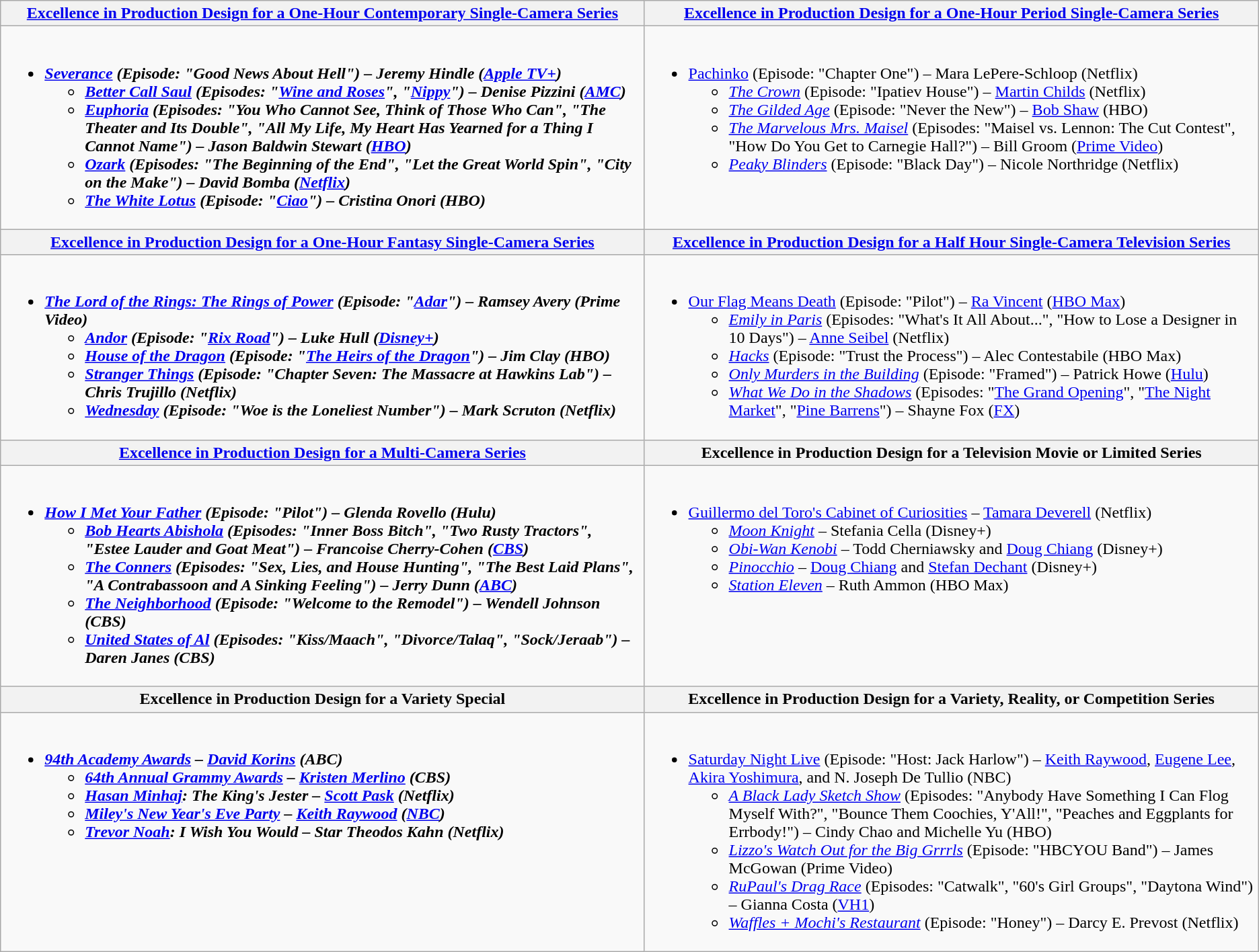<table class=wikitable style="width=100%">
<tr>
<th style="width=50%"><a href='#'>Excellence in Production Design for a One-Hour Contemporary Single-Camera Series</a></th>
<th style="width=50%"><a href='#'>Excellence in Production Design for a One-Hour Period Single-Camera Series</a></th>
</tr>
<tr>
<td valign="top"><br><ul><li><strong><em><a href='#'>Severance</a><em> (Episode: "Good News About Hell") – Jeremy Hindle (<a href='#'>Apple TV+</a>)<strong><ul><li></em><a href='#'>Better Call Saul</a><em> (Episodes: "<a href='#'>Wine and Roses</a>", "<a href='#'>Nippy</a>") – Denise Pizzini (<a href='#'>AMC</a>)</li><li></em><a href='#'>Euphoria</a><em> (Episodes: "You Who Cannot See, Think of Those Who Can", "The Theater and Its Double", "All My Life, My Heart Has Yearned for a Thing I Cannot Name") – Jason Baldwin Stewart (<a href='#'>HBO</a>)</li><li></em><a href='#'>Ozark</a><em> (Episodes: "The Beginning of the End", "Let the Great World Spin", "City on the Make") – David Bomba (<a href='#'>Netflix</a>)</li><li></em><a href='#'>The White Lotus</a><em> (Episode: "<a href='#'>Ciao</a>") – Cristina Onori (HBO)</li></ul></li></ul></td>
<td valign="top"><br><ul><li></em></strong><a href='#'>Pachinko</a></em> (Episode: "Chapter One") – Mara LePere-Schloop (Netflix)</strong><ul><li><em><a href='#'>The Crown</a></em> (Episode: "Ipatiev House") – <a href='#'>Martin Childs</a> (Netflix)</li><li><em><a href='#'>The Gilded Age</a></em> (Episode: "Never the New") – <a href='#'>Bob Shaw</a> (HBO)</li><li><em><a href='#'>The Marvelous Mrs. Maisel</a></em> (Episodes: "Maisel vs. Lennon: The Cut Contest", "How Do You Get to Carnegie Hall?") – Bill Groom (<a href='#'>Prime Video</a>)</li><li><em><a href='#'>Peaky Blinders</a></em> (Episode: "Black Day") – Nicole Northridge (Netflix)</li></ul></li></ul></td>
</tr>
<tr>
<th style="width=50%"><a href='#'>Excellence in Production Design for a One-Hour Fantasy Single-Camera Series</a></th>
<th style="width=50%"><a href='#'>Excellence in Production Design for a Half Hour Single-Camera Television Series</a></th>
</tr>
<tr>
<td valign="top"><br><ul><li><strong><em><a href='#'>The Lord of the Rings: The Rings of Power</a><em> (Episode: "<a href='#'>Adar</a>") – Ramsey Avery (Prime Video)<strong><ul><li></em><a href='#'>Andor</a><em> (Episode: "<a href='#'>Rix Road</a>") – Luke Hull (<a href='#'>Disney+</a>)</li><li></em><a href='#'>House of the Dragon</a><em> (Episode: "<a href='#'>The Heirs of the Dragon</a>") – Jim Clay (HBO)</li><li></em><a href='#'>Stranger Things</a><em> (Episode: "Chapter Seven: The Massacre at Hawkins Lab") – Chris Trujillo (Netflix)</li><li></em><a href='#'>Wednesday</a><em> (Episode: "Woe is the Loneliest Number") – Mark Scruton (Netflix)</li></ul></li></ul></td>
<td valign="top"><br><ul><li></em></strong><a href='#'>Our Flag Means Death</a></em> (Episode: "Pilot") – <a href='#'>Ra Vincent</a> (<a href='#'>HBO Max</a>)</strong><ul><li><em><a href='#'>Emily in Paris</a></em> (Episodes: "What's It All About...", "How to Lose a Designer in 10 Days") – <a href='#'>Anne Seibel</a> (Netflix)</li><li><em><a href='#'>Hacks</a></em> (Episode: "Trust the Process") – Alec Contestabile (HBO Max)</li><li><em><a href='#'>Only Murders in the Building</a></em> (Episode: "Framed") – Patrick Howe (<a href='#'>Hulu</a>)</li><li><em><a href='#'>What We Do in the Shadows</a></em> (Episodes: "<a href='#'>The Grand Opening</a>", "<a href='#'>The Night Market</a>", "<a href='#'>Pine Barrens</a>") – Shayne Fox (<a href='#'>FX</a>)</li></ul></li></ul></td>
</tr>
<tr>
<th style="width=50%"><a href='#'>Excellence in Production Design for a Multi-Camera Series</a></th>
<th style="width=50%">Excellence in Production Design for a Television Movie or Limited Series</th>
</tr>
<tr>
<td valign="top"><br><ul><li><strong><em><a href='#'>How I Met Your Father</a><em> (Episode: "Pilot") – Glenda Rovello (Hulu)<strong><ul><li></em><a href='#'>Bob Hearts Abishola</a><em> (Episodes: "Inner Boss Bitch", "Two Rusty Tractors", "Estee Lauder and Goat Meat") – Francoise Cherry-Cohen (<a href='#'>CBS</a>)</li><li></em><a href='#'>The Conners</a><em> (Episodes: "Sex, Lies, and House Hunting", "The Best Laid Plans", "A Contrabassoon and A Sinking Feeling") – Jerry Dunn (<a href='#'>ABC</a>)</li><li></em><a href='#'>The Neighborhood</a><em> (Episode: "Welcome to the Remodel") – Wendell Johnson (CBS)</li><li></em><a href='#'>United States of Al</a><em> (Episodes: "Kiss/Maach", "Divorce/Talaq", "Sock/Jeraab") – Daren Janes (CBS)</li></ul></li></ul></td>
<td valign="top"><br><ul><li></em></strong><a href='#'>Guillermo del Toro's Cabinet of Curiosities</a></em> – <a href='#'>Tamara Deverell</a> (Netflix)</strong><ul><li><em><a href='#'>Moon Knight</a></em> – Stefania Cella (Disney+)</li><li><em><a href='#'>Obi-Wan Kenobi</a></em> – Todd Cherniawsky and <a href='#'>Doug Chiang</a> (Disney+)</li><li><em><a href='#'>Pinocchio</a></em> – <a href='#'>Doug Chiang</a> and <a href='#'>Stefan Dechant</a> (Disney+)</li><li><em><a href='#'>Station Eleven</a></em> – Ruth Ammon (HBO Max)</li></ul></li></ul></td>
</tr>
<tr>
<th style="width=50%">Excellence in Production Design for a Variety Special</th>
<th style="width=50%">Excellence in Production Design for a Variety, Reality, or Competition Series</th>
</tr>
<tr>
<td valign="top"><br><ul><li><strong><em><a href='#'>94th Academy Awards</a><em> – <a href='#'>David Korins</a> (ABC)<strong><ul><li></em><a href='#'>64th Annual Grammy Awards</a><em> – <a href='#'>Kristen Merlino</a> (CBS)</li><li></em><a href='#'>Hasan Minhaj</a>: The King's Jester<em> – <a href='#'>Scott Pask</a> (Netflix)</li><li></em><a href='#'>Miley's New Year's Eve Party</a><em> – <a href='#'>Keith Raywood</a> (<a href='#'>NBC</a>)</li><li></em><a href='#'>Trevor Noah</a>: I Wish You Would<em> – Star Theodos Kahn (Netflix)</li></ul></li></ul></td>
<td valign="top"><br><ul><li></em></strong><a href='#'>Saturday Night Live</a></em> (Episode: "Host: Jack Harlow") – <a href='#'>Keith Raywood</a>, <a href='#'>Eugene Lee</a>, <a href='#'>Akira Yoshimura</a>, and N. Joseph De Tullio (NBC)</strong><ul><li><em><a href='#'>A Black Lady Sketch Show</a></em> (Episodes: "Anybody Have Something I Can Flog Myself With?", "Bounce Them Coochies, Y'All!", "Peaches and Eggplants for Errbody!") – Cindy Chao and Michelle Yu (HBO)</li><li><em><a href='#'>Lizzo's Watch Out for the Big Grrrls</a></em> (Episode: "HBCYOU Band") – James McGowan (Prime Video)</li><li><em><a href='#'>RuPaul's Drag Race</a></em> (Episodes: "Catwalk", "60's Girl Groups", "Daytona Wind") – Gianna Costa (<a href='#'>VH1</a>)</li><li><em><a href='#'>Waffles + Mochi's Restaurant</a></em> (Episode: "Honey") – Darcy E. Prevost (Netflix)</li></ul></li></ul></td>
</tr>
</table>
